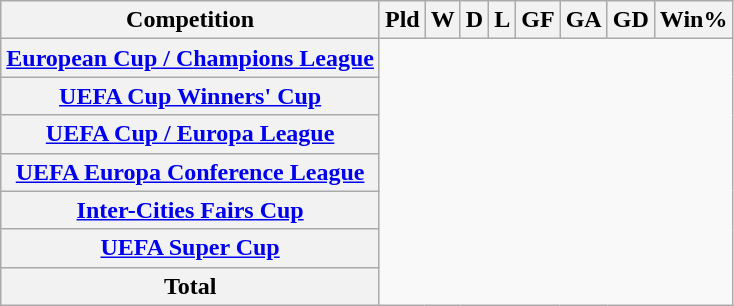<table class="wikitable unsortable plainrowheaders" style="text-align:center">
<tr>
<th scope="col">Competition</th>
<th scope="col">Pld</th>
<th scope="col">W</th>
<th scope="col">D</th>
<th scope="col">L</th>
<th scope="col">GF</th>
<th scope="col">GA</th>
<th scope="col">GD</th>
<th scope="col">Win%</th>
</tr>
<tr>
<th scope="row" align=left><a href='#'>European Cup / Champions League</a><br></th>
</tr>
<tr>
<th scope="row" align=left><a href='#'>UEFA Cup Winners' Cup</a><br></th>
</tr>
<tr>
<th scope="row" align=left><a href='#'>UEFA Cup / Europa League</a><br></th>
</tr>
<tr>
<th scope="row" align=left><a href='#'>UEFA Europa Conference League</a><br></th>
</tr>
<tr>
<th scope="row" align=left><a href='#'>Inter-Cities Fairs Cup</a><br></th>
</tr>
<tr>
<th scope="row" align=left><a href='#'>UEFA Super Cup</a><br></th>
</tr>
<tr>
<th>Total<br></th>
</tr>
</table>
